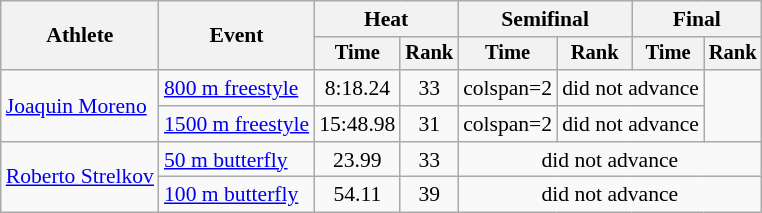<table class="wikitable" style="text-align:center; font-size:90%">
<tr>
<th rowspan="2">Athlete</th>
<th rowspan="2">Event</th>
<th colspan="2">Heat</th>
<th colspan="2">Semifinal</th>
<th colspan="2">Final</th>
</tr>
<tr style="font-size:95%">
<th>Time</th>
<th>Rank</th>
<th>Time</th>
<th>Rank</th>
<th>Time</th>
<th>Rank</th>
</tr>
<tr>
<td align=left rowspan=2><a href='#'>Joaquin Moreno</a></td>
<td align=left><a href='#'>800 m freestyle</a></td>
<td>8:18.24</td>
<td>33</td>
<td>colspan=2</td>
<td colspan=2>did not advance</td>
</tr>
<tr>
<td align=left><a href='#'>1500 m freestyle</a></td>
<td>15:48.98</td>
<td>31</td>
<td>colspan=2</td>
<td colspan=2>did not advance</td>
</tr>
<tr>
<td align=left rowspan=2><a href='#'>Roberto Strelkov</a></td>
<td align=left><a href='#'>50 m butterfly</a></td>
<td>23.99</td>
<td>33</td>
<td colspan=4>did not advance</td>
</tr>
<tr>
<td align=left><a href='#'>100 m butterfly</a></td>
<td>54.11</td>
<td>39</td>
<td colspan=4>did not advance</td>
</tr>
</table>
